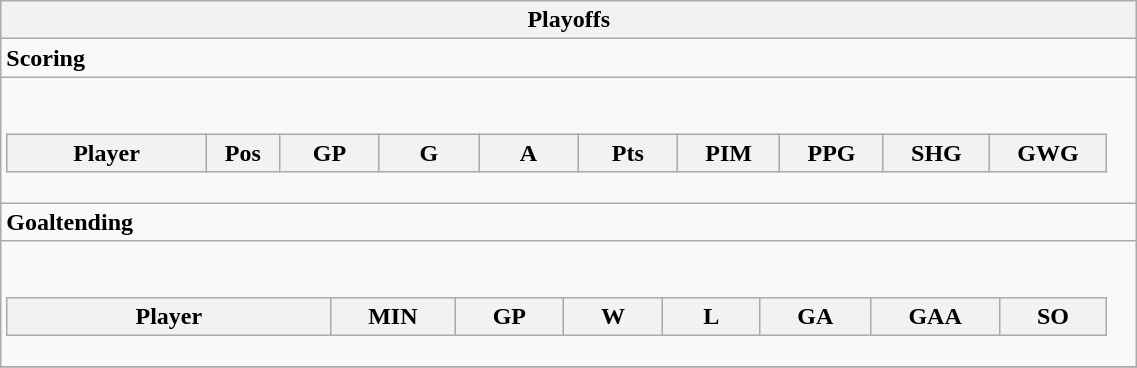<table class="wikitable collapsible " width="60%" border="1">
<tr>
<th>Playoffs</th>
</tr>
<tr>
<td class="tocccolors"><strong>Scoring</strong></td>
</tr>
<tr>
<td><br><table class="wikitable sortable">
<tr ALIGN="center">
<th bgcolor="#DDDDFF" width="10%">Player</th>
<th bgcolor="#DDDDFF" width="3%" title="Position">Pos</th>
<th bgcolor="#DDDDFF" width="5%" title="Games played">GP</th>
<th bgcolor="#DDDDFF" width="5%" title="Goals">G</th>
<th bgcolor="#DDDDFF" width="5%" title="Assists">A</th>
<th bgcolor="#DDDDFF" width="5%" title="Points">Pts</th>
<th bgcolor="#DDDDFF" width="5%" title="Penalties in Minutes">PIM</th>
<th bgcolor="#DDDDFF" width="5%" title="Power play goals">PPG</th>
<th bgcolor="#DDDDFF" width="5%" title="Short-handed goals">SHG</th>
<th bgcolor="#DDDDFF" width="5%" title="Game-winning goals">GWG</th>
</tr>
</table>
</td>
</tr>
<tr>
<td class="toccolors"><strong>Goaltending</strong></td>
</tr>
<tr>
<td><br><table class="wikitable sortable">
<tr>
<th bgcolor="#DDDDFF" width="10%">Player</th>
<th width="3%" bgcolor="#DDDDFF" title="Minutes played">MIN</th>
<th width="3%" bgcolor="#DDDDFF" title="Games played in">GP</th>
<th width="3%" bgcolor="#DDDDFF" title="Wins">W</th>
<th width="3%" bgcolor="#DDDDFF"title="Losses">L</th>
<th width="3%" bgcolor="#DDDDFF" title="Goals against">GA</th>
<th width="3%" bgcolor="#DDDDFF" title="Goals against average">GAA</th>
<th width="3%" bgcolor="#DDDDFF" title="Shut-outs">SO</th>
</tr>
</table>
</td>
</tr>
<tr>
</tr>
</table>
